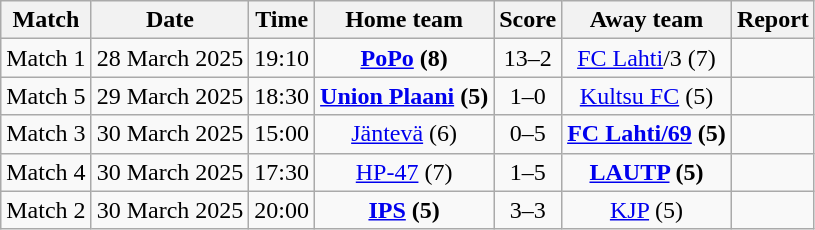<table class="wikitable" style="text-align:center">
<tr>
<th style= width="40px">Match</th>
<th style= width="40px">Date</th>
<th style= width="40px">Time</th>
<th style= width="150px">Home team</th>
<th style= width="60px">Score</th>
<th style= width="150px">Away team</th>
<th style= width="30px">Report</th>
</tr>
<tr>
<td>Match 1</td>
<td>28 March 2025</td>
<td>19:10</td>
<td><strong><a href='#'>PoPo</a> (8)</strong></td>
<td>13–2</td>
<td><a href='#'>FC Lahti</a>/3 (7)</td>
<td></td>
</tr>
<tr>
<td>Match 5</td>
<td>29 March 2025</td>
<td>18:30</td>
<td><strong><a href='#'>Union Plaani</a> (5)</strong></td>
<td>1–0</td>
<td><a href='#'>Kultsu FC</a> (5)</td>
<td></td>
</tr>
<tr>
<td>Match 3</td>
<td>30 March 2025</td>
<td>15:00</td>
<td><a href='#'>Jäntevä</a> (6)</td>
<td>0–5</td>
<td><strong><a href='#'>FC Lahti/69</a> (5)</strong></td>
<td></td>
</tr>
<tr>
<td>Match 4</td>
<td>30 March 2025</td>
<td>17:30</td>
<td><a href='#'>HP-47</a> (7)</td>
<td>1–5</td>
<td><strong><a href='#'>LAUTP</a> (5)</strong></td>
<td></td>
</tr>
<tr>
<td>Match 2</td>
<td>30 March 2025</td>
<td>20:00</td>
<td><strong><a href='#'>IPS</a> (5)</strong></td>
<td>3–3 </td>
<td><a href='#'>KJP</a> (5)</td>
<td></td>
</tr>
</table>
